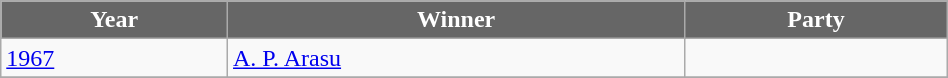<table class="wikitable" width="50%">
<tr>
<th style="background-color:#666666; color:white">Year</th>
<th style="background-color:#666666; color:white">Winner</th>
<th style="background-color:#666666; color:white" colspan="2">Party</th>
</tr>
<tr>
<td><a href='#'>1967</a></td>
<td><a href='#'>A. P. Arasu</a></td>
<td></td>
</tr>
<tr>
</tr>
</table>
